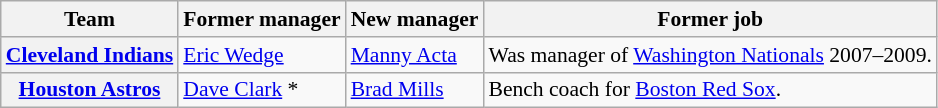<table class="wikitable" style="font-size:90%;">
<tr>
<th>Team</th>
<th>Former manager</th>
<th>New manager</th>
<th>Former job</th>
</tr>
<tr>
<th><a href='#'>Cleveland Indians</a></th>
<td><a href='#'>Eric Wedge</a></td>
<td><a href='#'>Manny Acta</a></td>
<td>Was manager of <a href='#'>Washington Nationals</a> 2007–2009.</td>
</tr>
<tr>
<th><a href='#'>Houston Astros</a></th>
<td><a href='#'>Dave Clark</a> *</td>
<td><a href='#'>Brad Mills</a></td>
<td>Bench coach for <a href='#'>Boston Red Sox</a>.</td>
</tr>
</table>
